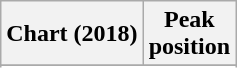<table class="wikitable sortable plainrowheaders" style="text-align:center">
<tr>
<th scope="col">Chart (2018)</th>
<th scope="col">Peak<br>position</th>
</tr>
<tr>
</tr>
<tr>
</tr>
<tr>
</tr>
<tr>
</tr>
<tr>
</tr>
</table>
